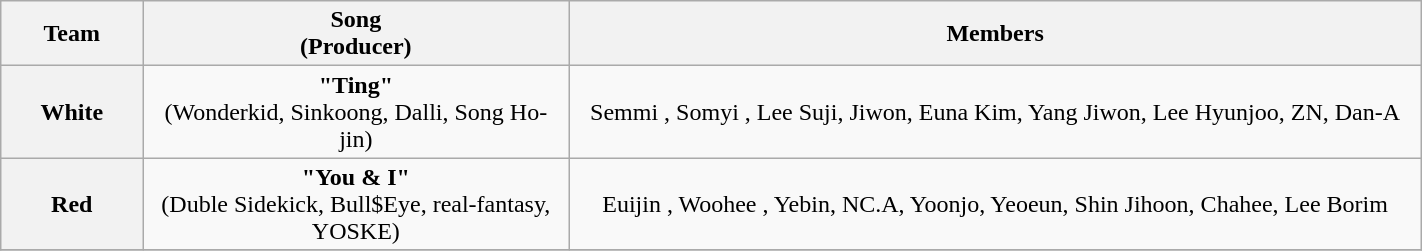<table class="wikitable sortable" style="text-align:center; width:75%;">
<tr>
<th scope="col" style="width:10%;">Team</th>
<th scope="col" style="width:30%;">Song<br>(Producer)</th>
<th scope="col" class="unsortable">Members</th>
</tr>
<tr>
<th>White</th>
<td><strong>"Ting"</strong><br>(Wonderkid, Sinkoong, Dalli, Song Ho-jin)</td>
<td>Semmi , Somyi , Lee Suji, Jiwon, Euna Kim, Yang Jiwon, Lee Hyunjoo, ZN, Dan-A</td>
</tr>
<tr>
<th>Red</th>
<td><strong>"You & I"</strong><br>(Duble Sidekick, Bull$Eye, real-fantasy, YOSKE)</td>
<td>Euijin , Woohee , Yebin, NC.A, Yoonjo, Yeoeun, Shin Jihoon, Chahee, Lee Borim</td>
</tr>
<tr>
</tr>
</table>
